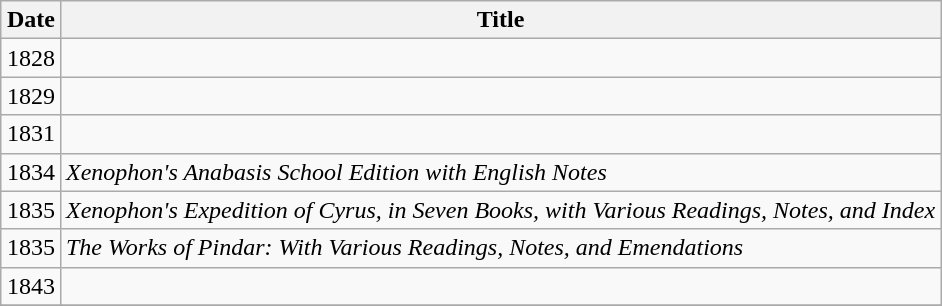<table class="wikitable" style="margin:1em auto;">
<tr>
<th>Date</th>
<th>Title</th>
</tr>
<tr>
<td>1828</td>
<td></td>
</tr>
<tr>
<td>1829</td>
<td></td>
</tr>
<tr>
<td>1831</td>
<td></td>
</tr>
<tr>
<td>1834</td>
<td><em>Xenophon's Anabasis School Edition with English Notes</em></td>
</tr>
<tr>
<td>1835</td>
<td><em>Xenophon's Expedition of Cyrus, in Seven Books, with Various Readings, Notes, and Index </em></td>
</tr>
<tr>
<td>1835</td>
<td><em>The Works of Pindar: With Various Readings, Notes, and Emendations</em></td>
</tr>
<tr>
<td>1843</td>
<td></td>
</tr>
<tr>
</tr>
</table>
